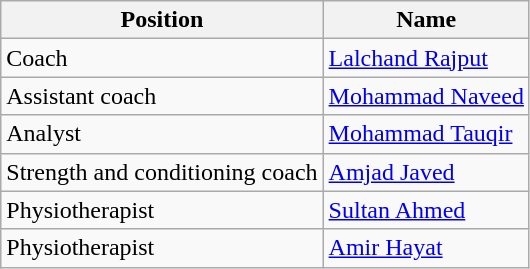<table class="wikitable">
<tr>
<th>Position</th>
<th>Name</th>
</tr>
<tr>
<td>Coach</td>
<td><a href='#'>Lalchand Rajput</a></td>
</tr>
<tr>
<td>Assistant coach</td>
<td><a href='#'>Mohammad Naveed</a></td>
</tr>
<tr>
<td>Analyst</td>
<td><a href='#'>Mohammad Tauqir</a></td>
</tr>
<tr>
<td>Strength  and conditioning coach</td>
<td><a href='#'>Amjad Javed</a></td>
</tr>
<tr>
<td>Physiotherapist</td>
<td><a href='#'>Sultan Ahmed</a></td>
</tr>
<tr>
<td>Physiotherapist</td>
<td><a href='#'>Amir Hayat</a></td>
</tr>
</table>
